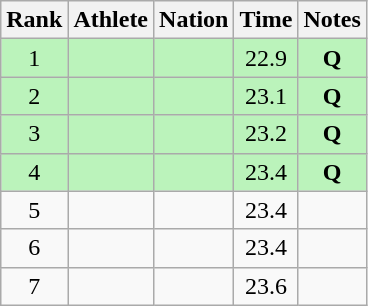<table class="wikitable sortable" style="text-align:center">
<tr>
<th>Rank</th>
<th>Athlete</th>
<th>Nation</th>
<th>Time</th>
<th>Notes</th>
</tr>
<tr bgcolor=#bbf3bb>
<td>1</td>
<td align=left></td>
<td align=left></td>
<td>22.9</td>
<td><strong>Q</strong></td>
</tr>
<tr bgcolor=#bbf3bb>
<td>2</td>
<td align=left></td>
<td align=left></td>
<td>23.1</td>
<td><strong>Q</strong></td>
</tr>
<tr bgcolor=#bbf3bb>
<td>3</td>
<td align=left></td>
<td align=left></td>
<td>23.2</td>
<td><strong>Q</strong></td>
</tr>
<tr bgcolor=#bbf3bb>
<td>4</td>
<td align=left></td>
<td align=left></td>
<td>23.4</td>
<td><strong>Q</strong></td>
</tr>
<tr>
<td>5</td>
<td align=left></td>
<td align=left></td>
<td>23.4</td>
<td></td>
</tr>
<tr>
<td>6</td>
<td align=left></td>
<td align=left></td>
<td>23.4</td>
<td></td>
</tr>
<tr>
<td>7</td>
<td align=left></td>
<td align=left></td>
<td>23.6</td>
<td></td>
</tr>
</table>
